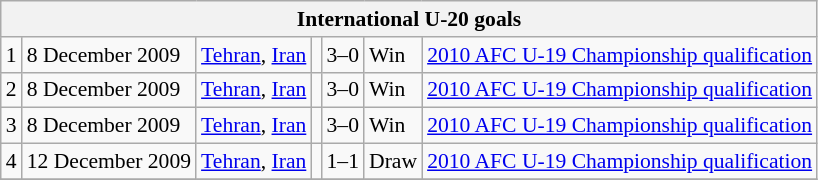<table class="wikitable collapsible collapsed" style="font-size:90%">
<tr>
<th colspan=8>International U-20 goals</th>
</tr>
<tr>
<td>1</td>
<td>8 December 2009</td>
<td><a href='#'>Tehran</a>, <a href='#'>Iran</a></td>
<td></td>
<td>3–0</td>
<td>Win</td>
<td><a href='#'>2010 AFC U-19 Championship qualification</a></td>
</tr>
<tr>
<td>2</td>
<td>8 December 2009</td>
<td><a href='#'>Tehran</a>, <a href='#'>Iran</a></td>
<td></td>
<td>3–0</td>
<td>Win</td>
<td><a href='#'>2010 AFC U-19 Championship qualification</a></td>
</tr>
<tr>
<td>3</td>
<td>8 December 2009</td>
<td><a href='#'>Tehran</a>, <a href='#'>Iran</a></td>
<td></td>
<td>3–0</td>
<td>Win</td>
<td><a href='#'>2010 AFC U-19 Championship qualification</a></td>
</tr>
<tr>
<td>4</td>
<td>12 December 2009</td>
<td><a href='#'>Tehran</a>, <a href='#'>Iran</a></td>
<td></td>
<td>1–1</td>
<td>Draw</td>
<td><a href='#'>2010 AFC U-19 Championship qualification</a></td>
</tr>
<tr>
</tr>
</table>
